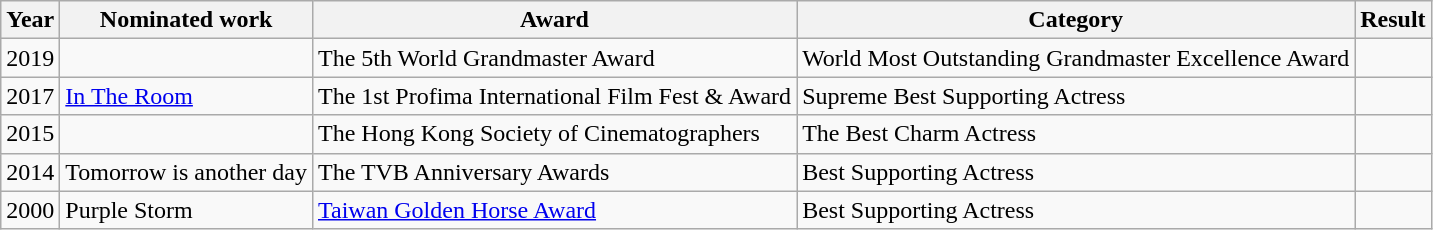<table class="wikitable">
<tr>
<th>Year</th>
<th>Nominated work</th>
<th>Award</th>
<th>Category</th>
<th>Result</th>
</tr>
<tr>
<td>2019</td>
<td></td>
<td>The 5th World Grandmaster Award</td>
<td>World Most Outstanding Grandmaster Excellence Award</td>
<td></td>
</tr>
<tr>
<td>2017</td>
<td><a href='#'>In The Room</a></td>
<td>The 1st Profima International Film Fest & Award</td>
<td>Supreme Best Supporting Actress</td>
<td></td>
</tr>
<tr>
<td>2015</td>
<td></td>
<td>The Hong Kong Society of Cinematographers</td>
<td>The Best Charm Actress</td>
<td></td>
</tr>
<tr>
<td>2014</td>
<td>Tomorrow is another day</td>
<td>The TVB Anniversary Awards</td>
<td>Best Supporting Actress</td>
<td></td>
</tr>
<tr>
<td>2000</td>
<td>Purple Storm</td>
<td><a href='#'>Taiwan Golden Horse Award</a></td>
<td>Best Supporting Actress</td>
<td></td>
</tr>
</table>
